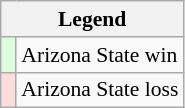<table class="wikitable" style="font-size:90%">
<tr>
<th colspan="2">Legend</th>
</tr>
<tr>
<td bgcolor=ddffdd> </td>
<td>Arizona State win</td>
</tr>
<tr>
<td bgcolor=ffdddd> </td>
<td>Arizona State loss</td>
</tr>
</table>
